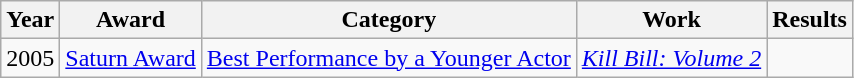<table class="wikitable">
<tr>
<th>Year</th>
<th>Award</th>
<th>Category</th>
<th>Work</th>
<th>Results</th>
</tr>
<tr>
<td>2005</td>
<td><a href='#'>Saturn Award</a></td>
<td><a href='#'>Best Performance by a Younger Actor</a></td>
<td><em><a href='#'>Kill Bill: Volume 2</a></em></td>
<td></td>
</tr>
</table>
